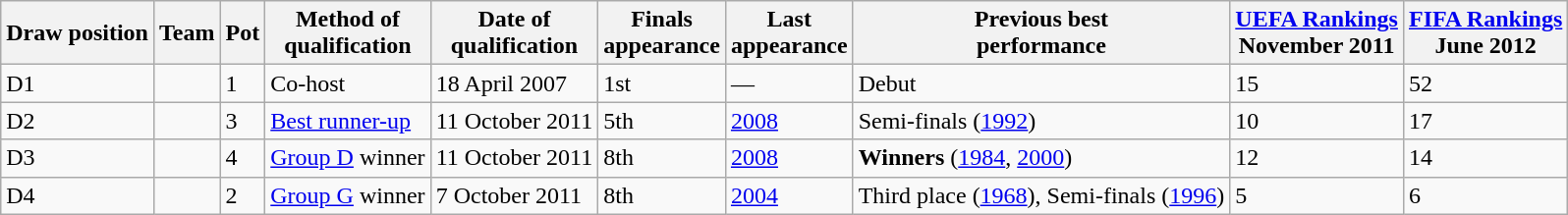<table class="wikitable sortable">
<tr>
<th>Draw position</th>
<th>Team</th>
<th>Pot</th>
<th>Method of<br>qualification</th>
<th>Date of<br>qualification</th>
<th data-sort-type="number">Finals<br>appearance</th>
<th>Last<br>appearance</th>
<th>Previous best<br>performance</th>
<th><a href='#'>UEFA Rankings</a><br>November 2011</th>
<th><a href='#'>FIFA Rankings</a><br>June 2012</th>
</tr>
<tr>
<td>D1</td>
<td style="white-space:nowrap"></td>
<td>1</td>
<td>Co-host</td>
<td>18 April 2007</td>
<td>1st</td>
<td>—</td>
<td data-sort-value="99">Debut</td>
<td>15</td>
<td>52</td>
</tr>
<tr>
<td>D2</td>
<td style="white-space:nowrap"></td>
<td>3</td>
<td><a href='#'>Best runner-up</a></td>
<td>11 October 2011</td>
<td>5th</td>
<td><a href='#'>2008</a></td>
<td data-sort-value="3">Semi-finals (<a href='#'>1992</a>)</td>
<td>10</td>
<td>17</td>
</tr>
<tr>
<td>D3</td>
<td style="white-space:nowrap"></td>
<td>4</td>
<td><a href='#'>Group D</a> winner</td>
<td>11 October 2011</td>
<td>8th</td>
<td><a href='#'>2008</a></td>
<td data-sort-value="1"><strong>Winners</strong> (<a href='#'>1984</a>, <a href='#'>2000</a>)</td>
<td>12</td>
<td>14</td>
</tr>
<tr>
<td>D4</td>
<td style="white-space:nowrap"></td>
<td>2</td>
<td><a href='#'>Group G</a> winner</td>
<td>7 October 2011</td>
<td>8th</td>
<td><a href='#'>2004</a></td>
<td data-sort-value="3">Third place (<a href='#'>1968</a>), Semi-finals (<a href='#'>1996</a>)</td>
<td>5</td>
<td>6</td>
</tr>
</table>
